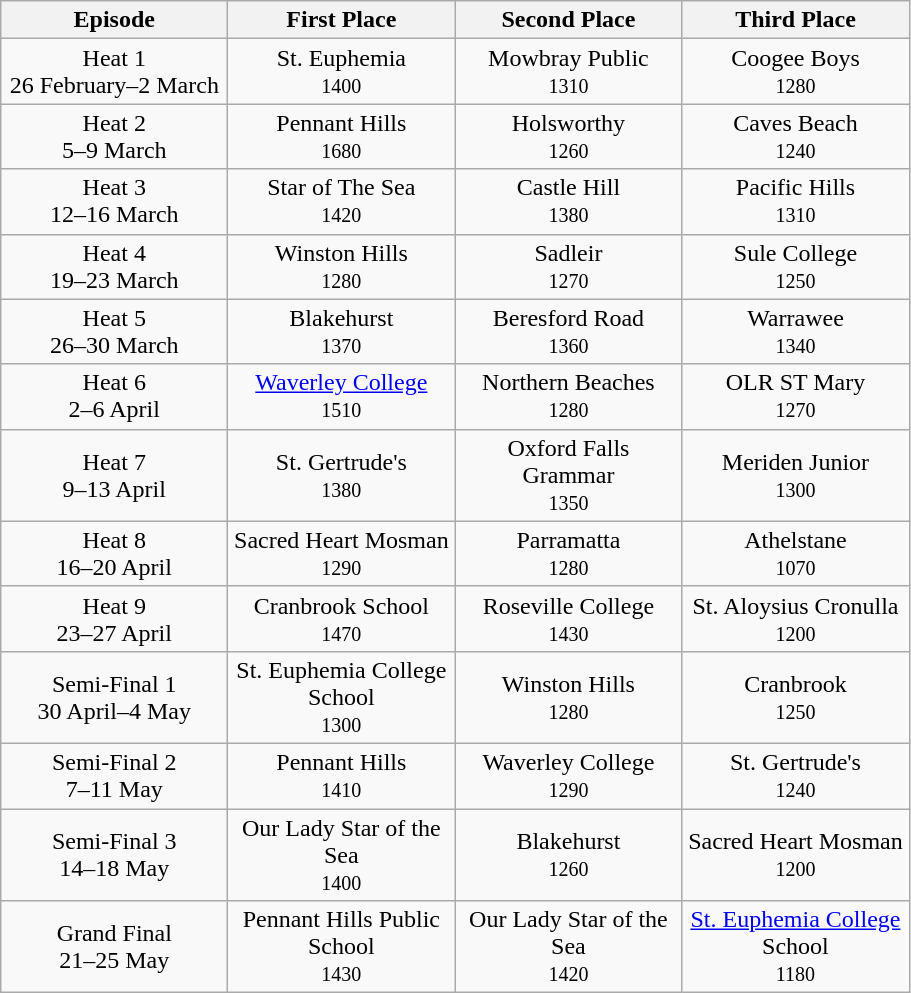<table class="wikitable">
<tr>
<th width=144>Episode</th>
<th width=144>First Place</th>
<th width=144>Second Place</th>
<th width=144>Third Place</th>
</tr>
<tr>
<td align=center>Heat 1<br>26 February–2 March</td>
<td align=center>St. Euphemia<br><small>1400</small></td>
<td align=center>Mowbray Public<br><small>1310</small></td>
<td align=center>Coogee Boys<br><small>1280</small></td>
</tr>
<tr>
<td align=center>Heat 2<br>5–9 March</td>
<td align=center>Pennant Hills<br><small>1680</small></td>
<td align=center>Holsworthy<br><small>1260</small></td>
<td align=center>Caves Beach<br><small>1240</small></td>
</tr>
<tr>
<td align=center>Heat 3<br>12–16 March</td>
<td align=center>Star of The Sea<br><small>1420</small></td>
<td align=center>Castle Hill<br><small>1380</small></td>
<td align=center>Pacific Hills<br><small>1310</small></td>
</tr>
<tr>
<td align=center>Heat 4<br>19–23 March</td>
<td align=center>Winston Hills<br><small>1280</small></td>
<td align=center>Sadleir<br><small>1270</small></td>
<td align=center>Sule College<br><small>1250</small></td>
</tr>
<tr>
<td align=center>Heat 5<br>26–30 March</td>
<td align=center>Blakehurst<br><small>1370</small></td>
<td align=center>Beresford Road<br><small>1360</small></td>
<td align=center>Warrawee<br><small>1340</small></td>
</tr>
<tr>
<td align=center>Heat 6<br>2–6 April</td>
<td align=center><a href='#'>Waverley College</a><br><small>1510</small></td>
<td align=center>Northern Beaches<br><small>1280</small></td>
<td align=center>OLR ST Mary<br><small>1270</small></td>
</tr>
<tr>
<td align=center>Heat 7<br>9–13 April</td>
<td align=center>St. Gertrude's<br><small>1380</small></td>
<td align=center>Oxford Falls Grammar<br><small>1350</small></td>
<td align=center>Meriden Junior<br><small>1300</small></td>
</tr>
<tr>
<td align=center>Heat 8<br>16–20 April</td>
<td align=center>Sacred Heart Mosman<br><small>1290</small></td>
<td align=center>Parramatta<br><small>1280</small></td>
<td align=center>Athelstane<br><small>1070</small></td>
</tr>
<tr>
<td align=center>Heat 9<br>23–27 April</td>
<td align=center>Cranbrook School<br><small>1470</small></td>
<td align=center>Roseville College<br><small>1430</small></td>
<td align=center>St. Aloysius Cronulla<br><small>1200</small></td>
</tr>
<tr>
<td align=center>Semi-Final 1<br>30 April–4 May</td>
<td align=center>St. Euphemia College School<br><small>1300</small></td>
<td align=center>Winston Hills<br><small>1280</small></td>
<td align=center>Cranbrook<br><small>1250</small></td>
</tr>
<tr>
<td align=center>Semi-Final 2<br>7–11 May</td>
<td align=center>Pennant Hills <br><small>1410</small></td>
<td align=center>Waverley College<br><small>1290</small></td>
<td align=center>St. Gertrude's<br><small>1240</small></td>
</tr>
<tr>
<td align=center>Semi-Final 3<br>14–18 May</td>
<td align=center>Our Lady Star of the Sea<br><small>1400</small></td>
<td align=center>Blakehurst<br><small>1260</small></td>
<td align=center>Sacred Heart Mosman<br><small>1200</small></td>
</tr>
<tr>
<td align=center>Grand Final<br>21–25 May</td>
<td align=center>Pennant Hills Public School<br><small>1430</small></td>
<td align=center>Our Lady Star of the Sea<br><small>1420</small></td>
<td align=center><a href='#'>St. Euphemia College</a> School<br><small>1180</small></td>
</tr>
</table>
